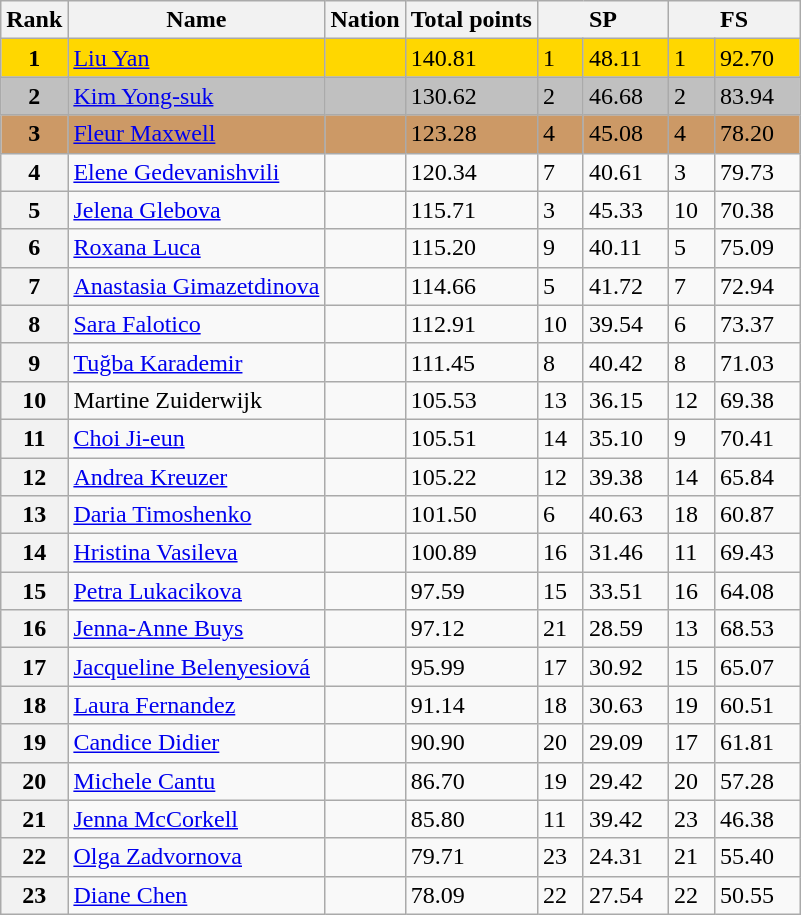<table class="wikitable">
<tr>
<th>Rank</th>
<th>Name</th>
<th>Nation</th>
<th>Total points</th>
<th colspan="2" width="80px">SP</th>
<th colspan="2" width="80px">FS</th>
</tr>
<tr bgcolor="gold">
<td align="center"><strong>1</strong></td>
<td><a href='#'>Liu Yan</a></td>
<td></td>
<td>140.81</td>
<td>1</td>
<td>48.11</td>
<td>1</td>
<td>92.70</td>
</tr>
<tr bgcolor="silver">
<td align="center"><strong>2</strong></td>
<td><a href='#'>Kim Yong-suk</a></td>
<td></td>
<td>130.62</td>
<td>2</td>
<td>46.68</td>
<td>2</td>
<td>83.94</td>
</tr>
<tr bgcolor="cc9966">
<td align="center"><strong>3</strong></td>
<td><a href='#'>Fleur Maxwell</a></td>
<td></td>
<td>123.28</td>
<td>4</td>
<td>45.08</td>
<td>4</td>
<td>78.20</td>
</tr>
<tr>
<th>4</th>
<td><a href='#'>Elene Gedevanishvili</a></td>
<td></td>
<td>120.34</td>
<td>7</td>
<td>40.61</td>
<td>3</td>
<td>79.73</td>
</tr>
<tr>
<th>5</th>
<td><a href='#'>Jelena Glebova</a></td>
<td></td>
<td>115.71</td>
<td>3</td>
<td>45.33</td>
<td>10</td>
<td>70.38</td>
</tr>
<tr>
<th>6</th>
<td><a href='#'>Roxana Luca</a></td>
<td></td>
<td>115.20</td>
<td>9</td>
<td>40.11</td>
<td>5</td>
<td>75.09</td>
</tr>
<tr>
<th>7</th>
<td><a href='#'>Anastasia Gimazetdinova</a></td>
<td></td>
<td>114.66</td>
<td>5</td>
<td>41.72</td>
<td>7</td>
<td>72.94</td>
</tr>
<tr>
<th>8</th>
<td><a href='#'>Sara Falotico</a></td>
<td></td>
<td>112.91</td>
<td>10</td>
<td>39.54</td>
<td>6</td>
<td>73.37</td>
</tr>
<tr>
<th>9</th>
<td><a href='#'>Tuğba Karademir</a></td>
<td></td>
<td>111.45</td>
<td>8</td>
<td>40.42</td>
<td>8</td>
<td>71.03</td>
</tr>
<tr>
<th>10</th>
<td>Martine Zuiderwijk</td>
<td></td>
<td>105.53</td>
<td>13</td>
<td>36.15</td>
<td>12</td>
<td>69.38</td>
</tr>
<tr>
<th>11</th>
<td><a href='#'>Choi Ji-eun</a></td>
<td></td>
<td>105.51</td>
<td>14</td>
<td>35.10</td>
<td>9</td>
<td>70.41</td>
</tr>
<tr>
<th>12</th>
<td><a href='#'>Andrea Kreuzer</a></td>
<td></td>
<td>105.22</td>
<td>12</td>
<td>39.38</td>
<td>14</td>
<td>65.84</td>
</tr>
<tr>
<th>13</th>
<td><a href='#'>Daria Timoshenko</a></td>
<td></td>
<td>101.50</td>
<td>6</td>
<td>40.63</td>
<td>18</td>
<td>60.87</td>
</tr>
<tr>
<th>14</th>
<td><a href='#'>Hristina Vasileva</a></td>
<td></td>
<td>100.89</td>
<td>16</td>
<td>31.46</td>
<td>11</td>
<td>69.43</td>
</tr>
<tr>
<th>15</th>
<td><a href='#'>Petra Lukacikova</a></td>
<td></td>
<td>97.59</td>
<td>15</td>
<td>33.51</td>
<td>16</td>
<td>64.08</td>
</tr>
<tr>
<th>16</th>
<td><a href='#'>Jenna-Anne Buys</a></td>
<td></td>
<td>97.12</td>
<td>21</td>
<td>28.59</td>
<td>13</td>
<td>68.53</td>
</tr>
<tr>
<th>17</th>
<td><a href='#'>Jacqueline Belenyesiová</a></td>
<td></td>
<td>95.99</td>
<td>17</td>
<td>30.92</td>
<td>15</td>
<td>65.07</td>
</tr>
<tr>
<th>18</th>
<td><a href='#'>Laura Fernandez</a></td>
<td></td>
<td>91.14</td>
<td>18</td>
<td>30.63</td>
<td>19</td>
<td>60.51</td>
</tr>
<tr>
<th>19</th>
<td><a href='#'>Candice Didier</a></td>
<td></td>
<td>90.90</td>
<td>20</td>
<td>29.09</td>
<td>17</td>
<td>61.81</td>
</tr>
<tr>
<th>20</th>
<td><a href='#'>Michele Cantu</a></td>
<td></td>
<td>86.70</td>
<td>19</td>
<td>29.42</td>
<td>20</td>
<td>57.28</td>
</tr>
<tr>
<th>21</th>
<td><a href='#'>Jenna McCorkell</a></td>
<td></td>
<td>85.80</td>
<td>11</td>
<td>39.42</td>
<td>23</td>
<td>46.38</td>
</tr>
<tr>
<th>22</th>
<td><a href='#'>Olga Zadvornova</a></td>
<td></td>
<td>79.71</td>
<td>23</td>
<td>24.31</td>
<td>21</td>
<td>55.40</td>
</tr>
<tr>
<th>23</th>
<td><a href='#'>Diane Chen</a></td>
<td></td>
<td>78.09</td>
<td>22</td>
<td>27.54</td>
<td>22</td>
<td>50.55</td>
</tr>
</table>
